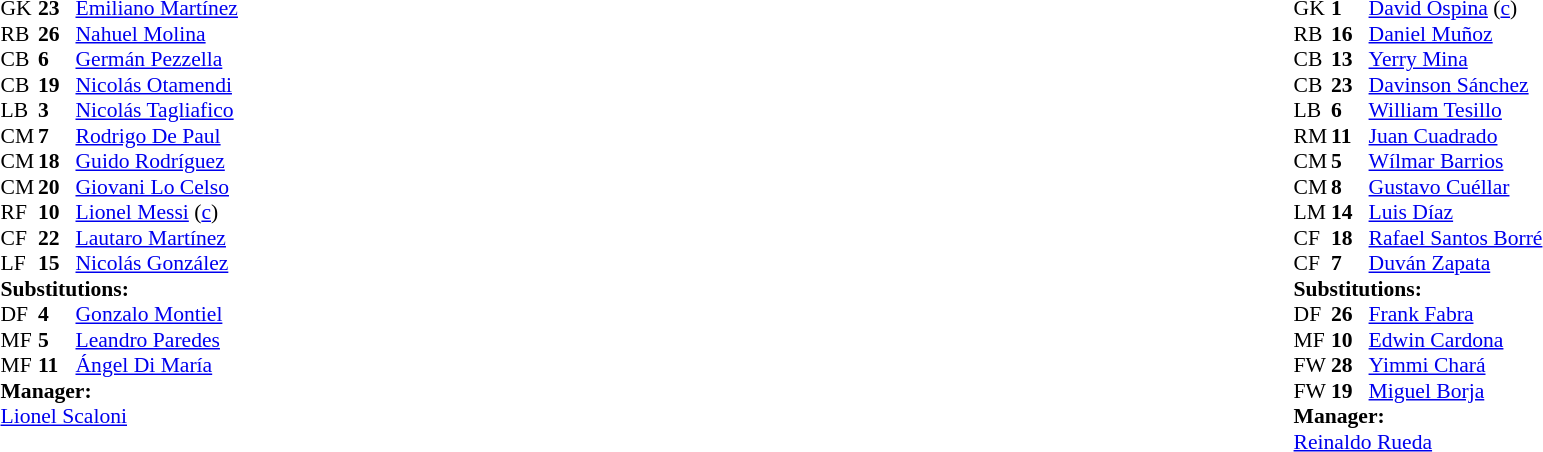<table width="100%">
<tr>
<td valign="top" width="40%"><br><table style="font-size:90%" cellspacing="0" cellpadding="0">
<tr>
<th width=25></th>
<th width=25></th>
</tr>
<tr>
<td>GK</td>
<td><strong>23</strong></td>
<td><a href='#'>Emiliano Martínez</a></td>
</tr>
<tr>
<td>RB</td>
<td><strong>26</strong></td>
<td><a href='#'>Nahuel Molina</a></td>
<td></td>
<td></td>
</tr>
<tr>
<td>CB</td>
<td><strong>6</strong></td>
<td><a href='#'>Germán Pezzella</a></td>
<td></td>
</tr>
<tr>
<td>CB</td>
<td><strong>19</strong></td>
<td><a href='#'>Nicolás Otamendi</a></td>
</tr>
<tr>
<td>LB</td>
<td><strong>3</strong></td>
<td><a href='#'>Nicolás Tagliafico</a></td>
</tr>
<tr>
<td>CM</td>
<td><strong>7</strong></td>
<td><a href='#'>Rodrigo De Paul</a></td>
</tr>
<tr>
<td>CM</td>
<td><strong>18</strong></td>
<td><a href='#'>Guido Rodríguez</a></td>
<td></td>
</tr>
<tr>
<td>CM</td>
<td><strong>20</strong></td>
<td><a href='#'>Giovani Lo Celso</a></td>
<td></td>
<td></td>
</tr>
<tr>
<td>RF</td>
<td><strong>10</strong></td>
<td><a href='#'>Lionel Messi</a> (<a href='#'>c</a>)</td>
</tr>
<tr>
<td>CF</td>
<td><strong>22</strong></td>
<td><a href='#'>Lautaro Martínez</a></td>
</tr>
<tr>
<td>LF</td>
<td><strong>15</strong></td>
<td><a href='#'>Nicolás González</a></td>
<td></td>
<td></td>
</tr>
<tr>
<td colspan=3><strong>Substitutions:</strong></td>
</tr>
<tr>
<td>DF</td>
<td><strong>4</strong></td>
<td><a href='#'>Gonzalo Montiel</a></td>
<td></td>
<td></td>
</tr>
<tr>
<td>MF</td>
<td><strong>5</strong></td>
<td><a href='#'>Leandro Paredes</a></td>
<td></td>
<td></td>
</tr>
<tr>
<td>MF</td>
<td><strong>11</strong></td>
<td><a href='#'>Ángel Di María</a></td>
<td></td>
<td></td>
</tr>
<tr>
<td colspan=3><strong>Manager:</strong></td>
</tr>
<tr>
<td colspan=3><a href='#'>Lionel Scaloni</a></td>
</tr>
</table>
</td>
<td valign = "top"></td>
<td valign="top" width="50%"><br><table style="font-size:90%; margin:auto" cellspacing="0" cellpadding="0">
<tr>
<th width=25></th>
<th width=25></th>
</tr>
<tr>
<td>GK</td>
<td><strong>1</strong></td>
<td><a href='#'>David Ospina</a> (<a href='#'>c</a>)</td>
</tr>
<tr>
<td>RB</td>
<td><strong>16</strong></td>
<td><a href='#'>Daniel Muñoz</a></td>
<td></td>
</tr>
<tr>
<td>CB</td>
<td><strong>13</strong></td>
<td><a href='#'>Yerry Mina</a></td>
</tr>
<tr>
<td>CB</td>
<td><strong>23</strong></td>
<td><a href='#'>Davinson Sánchez</a></td>
</tr>
<tr>
<td>LB</td>
<td><strong>6</strong></td>
<td><a href='#'>William Tesillo</a></td>
<td></td>
<td></td>
</tr>
<tr>
<td>RM</td>
<td><strong>11</strong></td>
<td><a href='#'>Juan Cuadrado</a></td>
<td></td>
</tr>
<tr>
<td>CM</td>
<td><strong>5</strong></td>
<td><a href='#'>Wílmar Barrios</a></td>
<td></td>
</tr>
<tr>
<td>CM</td>
<td><strong>8</strong></td>
<td><a href='#'>Gustavo Cuéllar</a></td>
<td></td>
<td></td>
</tr>
<tr>
<td>LM</td>
<td><strong>14</strong></td>
<td><a href='#'>Luis Díaz</a></td>
</tr>
<tr>
<td>CF</td>
<td><strong>18</strong></td>
<td><a href='#'>Rafael Santos Borré</a></td>
<td></td>
<td></td>
</tr>
<tr>
<td>CF</td>
<td><strong>7</strong></td>
<td><a href='#'>Duván Zapata</a></td>
<td></td>
<td></td>
</tr>
<tr>
<td colspan=4><strong>Substitutions:</strong></td>
</tr>
<tr>
<td>DF</td>
<td><strong>26</strong></td>
<td><a href='#'>Frank Fabra</a></td>
<td></td>
<td></td>
</tr>
<tr>
<td>MF</td>
<td><strong>10</strong></td>
<td><a href='#'>Edwin Cardona</a></td>
<td></td>
<td></td>
</tr>
<tr>
<td>FW</td>
<td><strong>28</strong></td>
<td><a href='#'>Yimmi Chará</a></td>
<td></td>
<td></td>
</tr>
<tr>
<td>FW</td>
<td><strong>19</strong></td>
<td><a href='#'>Miguel Borja</a></td>
<td></td>
<td></td>
</tr>
<tr>
<td colspan=3><strong>Manager:</strong></td>
</tr>
<tr>
<td colspan=3><a href='#'>Reinaldo Rueda</a></td>
</tr>
</table>
</td>
</tr>
</table>
